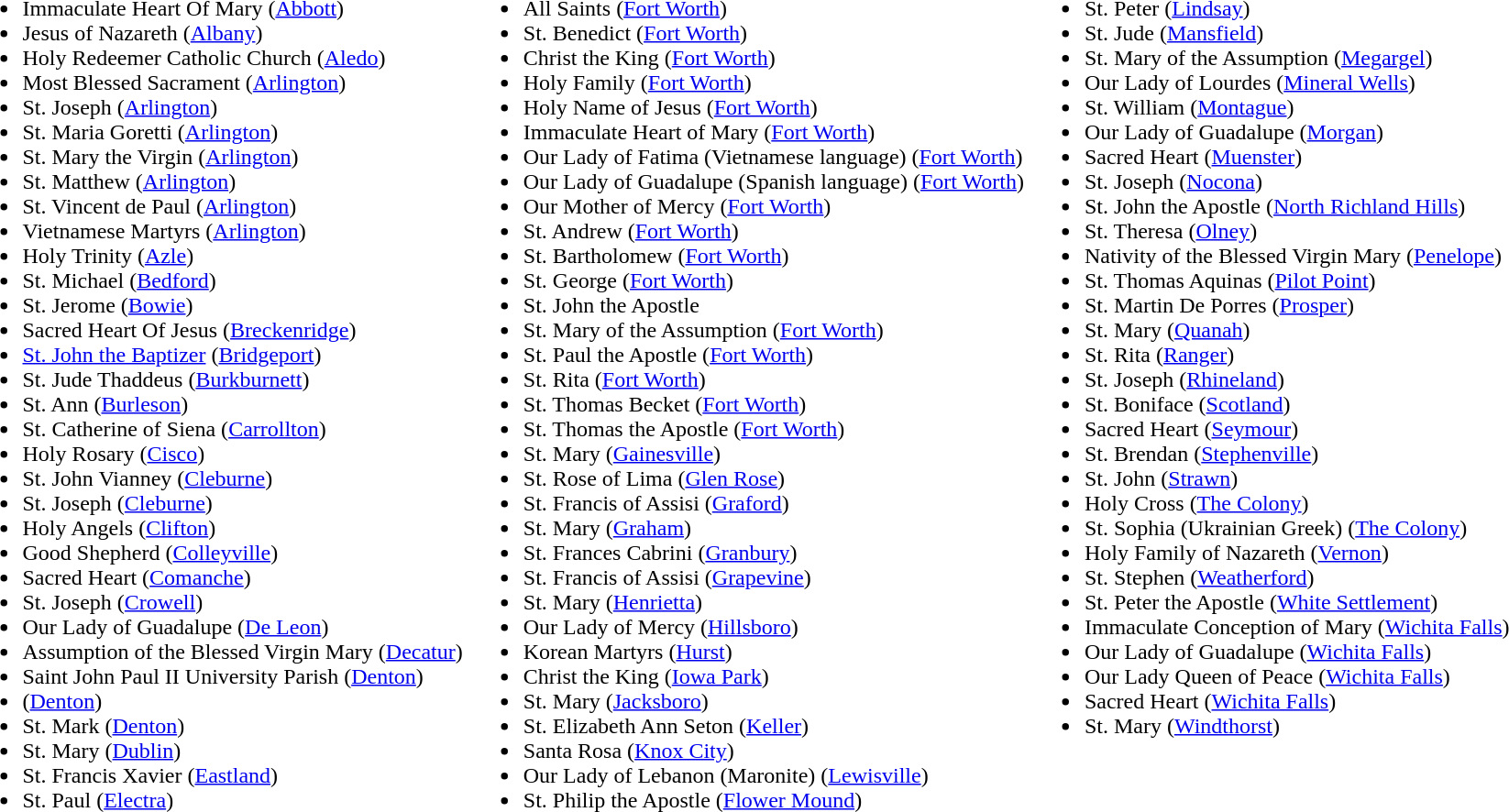<table>
<tr valign=top>
<td><br><ul><li>Immaculate Heart Of Mary (<a href='#'>Abbott</a>)</li><li>Jesus of Nazareth (<a href='#'>Albany</a>)</li><li>Holy Redeemer Catholic Church (<a href='#'>Aledo</a>)</li><li>Most Blessed Sacrament (<a href='#'>Arlington</a>)</li><li>St. Joseph (<a href='#'>Arlington</a>)</li><li>St. Maria Goretti (<a href='#'>Arlington</a>)</li><li>St. Mary the Virgin (<a href='#'>Arlington</a>)</li><li>St. Matthew (<a href='#'>Arlington</a>)</li><li>St. Vincent de Paul (<a href='#'>Arlington</a>)</li><li>Vietnamese Martyrs (<a href='#'>Arlington</a>)</li><li>Holy Trinity (<a href='#'>Azle</a>)</li><li>St. Michael (<a href='#'>Bedford</a>)</li><li>St. Jerome (<a href='#'>Bowie</a>)</li><li>Sacred Heart Of Jesus (<a href='#'>Breckenridge</a>)</li><li><a href='#'>St. John the Baptizer</a> (<a href='#'>Bridgeport</a>)</li><li>St. Jude Thaddeus (<a href='#'>Burkburnett</a>)</li><li>St. Ann (<a href='#'>Burleson</a>)</li><li>St. Catherine of Siena (<a href='#'>Carrollton</a>)</li><li>Holy Rosary (<a href='#'>Cisco</a>)</li><li>St. John Vianney (<a href='#'>Cleburne</a>)</li><li>St. Joseph (<a href='#'>Cleburne</a>)</li><li>Holy Angels (<a href='#'>Clifton</a>)</li><li>Good Shepherd (<a href='#'>Colleyville</a>)</li><li>Sacred Heart (<a href='#'>Comanche</a>)</li><li>St. Joseph (<a href='#'>Crowell</a>)</li><li>Our Lady of Guadalupe (<a href='#'>De Leon</a>)</li><li>Assumption of the Blessed Virgin Mary (<a href='#'>Decatur</a>)</li><li>Saint John Paul II University Parish (<a href='#'>Denton</a>)</li><li> (<a href='#'>Denton</a>)</li><li>St. Mark (<a href='#'>Denton</a>)</li><li>St. Mary (<a href='#'>Dublin</a>)</li><li>St. Francis Xavier (<a href='#'>Eastland</a>)</li><li>St. Paul (<a href='#'>Electra</a>)</li></ul></td>
<td><br><ul><li>All Saints (<a href='#'>Fort Worth</a>)</li><li>St. Benedict (<a href='#'>Fort Worth</a>)</li><li>Christ the King (<a href='#'>Fort Worth</a>)</li><li>Holy Family (<a href='#'>Fort Worth</a>)</li><li>Holy Name of Jesus (<a href='#'>Fort Worth</a>)</li><li>Immaculate Heart of Mary (<a href='#'>Fort Worth</a>)</li><li>Our Lady of Fatima (Vietnamese language) (<a href='#'>Fort Worth</a>)</li><li>Our Lady of Guadalupe (Spanish language) (<a href='#'>Fort Worth</a>)</li><li>Our Mother of Mercy (<a href='#'>Fort Worth</a>)</li><li>St. Andrew (<a href='#'>Fort Worth</a>)</li><li>St. Bartholomew (<a href='#'>Fort Worth</a>)</li><li>St. George (<a href='#'>Fort Worth</a>)</li><li>St. John the Apostle</li><li>St. Mary of the Assumption (<a href='#'>Fort Worth</a>)</li><li>St. Paul the Apostle (<a href='#'>Fort Worth</a>)</li><li>St. Rita (<a href='#'>Fort Worth</a>)</li><li>St. Thomas Becket (<a href='#'>Fort Worth</a>)</li><li>St. Thomas the Apostle (<a href='#'>Fort Worth</a>)</li><li>St. Mary (<a href='#'>Gainesville</a>)</li><li>St. Rose of Lima (<a href='#'>Glen Rose</a>)</li><li>St. Francis of Assisi (<a href='#'>Graford</a>)</li><li>St. Mary (<a href='#'>Graham</a>)</li><li>St. Frances Cabrini (<a href='#'>Granbury</a>)</li><li>St. Francis of Assisi (<a href='#'>Grapevine</a>)</li><li>St. Mary (<a href='#'>Henrietta</a>)</li><li>Our Lady of Mercy (<a href='#'>Hillsboro</a>)</li><li>Korean Martyrs (<a href='#'>Hurst</a>)</li><li>Christ the King (<a href='#'>Iowa Park</a>)</li><li>St. Mary (<a href='#'>Jacksboro</a>)</li><li>St. Elizabeth Ann Seton (<a href='#'>Keller</a>)</li><li>Santa Rosa (<a href='#'>Knox City</a>)</li><li>Our Lady of Lebanon (Maronite) (<a href='#'>Lewisville</a>)</li><li>St. Philip the Apostle (<a href='#'>Flower Mound</a>)</li></ul></td>
<td><br><ul><li>St. Peter (<a href='#'>Lindsay</a>)</li><li>St. Jude (<a href='#'>Mansfield</a>)</li><li>St. Mary of the Assumption (<a href='#'>Megargel</a>)</li><li>Our Lady of Lourdes (<a href='#'>Mineral Wells</a>)</li><li>St. William (<a href='#'>Montague</a>)</li><li>Our Lady of Guadalupe (<a href='#'>Morgan</a>)</li><li>Sacred Heart (<a href='#'>Muenster</a>)</li><li>St. Joseph (<a href='#'>Nocona</a>)</li><li>St. John the Apostle (<a href='#'>North Richland Hills</a>)</li><li>St. Theresa (<a href='#'>Olney</a>)</li><li>Nativity of the Blessed Virgin Mary (<a href='#'>Penelope</a>)</li><li>St. Thomas Aquinas (<a href='#'>Pilot Point</a>)</li><li>St. Martin De Porres (<a href='#'>Prosper</a>)</li><li>St. Mary (<a href='#'>Quanah</a>)</li><li>St. Rita (<a href='#'>Ranger</a>)</li><li>St. Joseph (<a href='#'>Rhineland</a>)</li><li>St. Boniface (<a href='#'>Scotland</a>)</li><li>Sacred Heart (<a href='#'>Seymour</a>)</li><li>St. Brendan (<a href='#'>Stephenville</a>)</li><li>St. John (<a href='#'>Strawn</a>)</li><li>Holy Cross (<a href='#'>The Colony</a>)</li><li>St. Sophia (Ukrainian Greek) (<a href='#'>The Colony</a>)</li><li>Holy Family of Nazareth (<a href='#'>Vernon</a>)</li><li>St. Stephen (<a href='#'>Weatherford</a>)</li><li>St. Peter the Apostle (<a href='#'>White Settlement</a>)</li><li>Immaculate Conception of Mary (<a href='#'>Wichita Falls</a>)</li><li>Our Lady of Guadalupe (<a href='#'>Wichita Falls</a>)</li><li>Our Lady Queen of Peace (<a href='#'>Wichita Falls</a>)</li><li>Sacred Heart (<a href='#'>Wichita Falls</a>)</li><li>St. Mary (<a href='#'>Windthorst</a>)</li></ul></td>
</tr>
</table>
